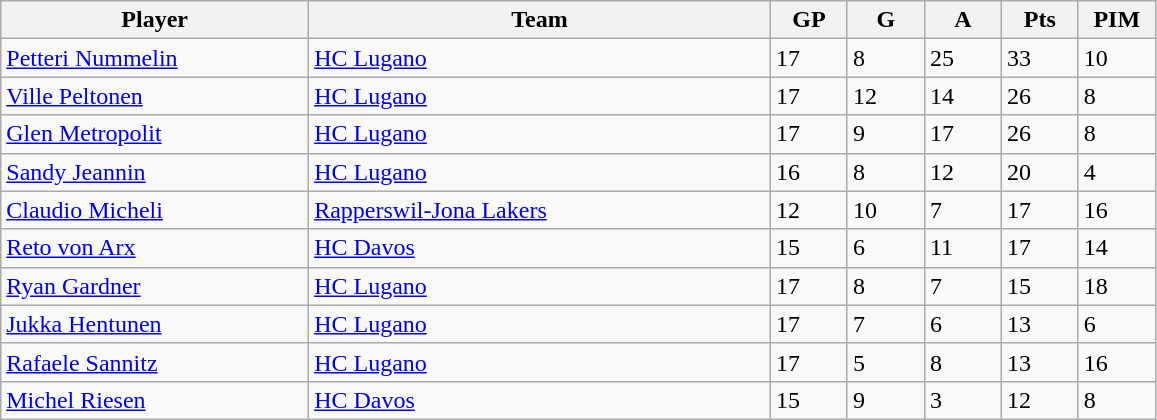<table class="wikitable">
<tr>
<th bgcolor="#DDDDFF" width="20%">Player</th>
<th bgcolor="#DDDDFF" width="30%">Team</th>
<th bgcolor="#DDDDFF" width="5%">GP</th>
<th bgcolor="#DDDDFF" width="5%">G</th>
<th bgcolor="#DDDDFF" width="5%">A</th>
<th bgcolor="#DDDDFF" width="5%">Pts</th>
<th bgcolor="#DDDDFF" width="5%">PIM</th>
</tr>
<tr>
<td><a href='#'>Petteri Nummelin</a></td>
<td><a href='#'>HC Lugano</a></td>
<td>17</td>
<td>8</td>
<td>25</td>
<td>33</td>
<td>10</td>
</tr>
<tr>
<td><a href='#'>Ville Peltonen</a></td>
<td><a href='#'>HC Lugano</a></td>
<td>17</td>
<td>12</td>
<td>14</td>
<td>26</td>
<td>8</td>
</tr>
<tr>
<td><a href='#'>Glen Metropolit</a></td>
<td><a href='#'>HC Lugano</a></td>
<td>17</td>
<td>9</td>
<td>17</td>
<td>26</td>
<td>8</td>
</tr>
<tr>
<td><a href='#'>Sandy Jeannin</a></td>
<td><a href='#'>HC Lugano</a></td>
<td>16</td>
<td>8</td>
<td>12</td>
<td>20</td>
<td>4</td>
</tr>
<tr>
<td><a href='#'>Claudio Micheli</a></td>
<td><a href='#'>Rapperswil-Jona Lakers</a></td>
<td>12</td>
<td>10</td>
<td>7</td>
<td>17</td>
<td>16</td>
</tr>
<tr>
<td><a href='#'>Reto von Arx</a></td>
<td><a href='#'>HC Davos</a></td>
<td>15</td>
<td>6</td>
<td>11</td>
<td>17</td>
<td>14</td>
</tr>
<tr>
<td><a href='#'>Ryan Gardner</a></td>
<td><a href='#'>HC Lugano</a></td>
<td>17</td>
<td>8</td>
<td>7</td>
<td>15</td>
<td>18</td>
</tr>
<tr>
<td><a href='#'>Jukka Hentunen</a></td>
<td><a href='#'>HC Lugano</a></td>
<td>17</td>
<td>7</td>
<td>6</td>
<td>13</td>
<td>6</td>
</tr>
<tr>
<td><a href='#'>Rafaele Sannitz</a></td>
<td><a href='#'>HC Lugano</a></td>
<td>17</td>
<td>5</td>
<td>8</td>
<td>13</td>
<td>16</td>
</tr>
<tr>
<td><a href='#'>Michel Riesen</a></td>
<td><a href='#'>HC Davos</a></td>
<td>15</td>
<td>9</td>
<td>3</td>
<td>12</td>
<td>8</td>
</tr>
</table>
